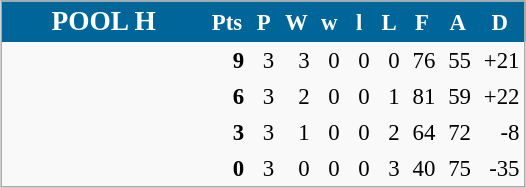<table align=center cellpadding="3" cellspacing="0" style="background: #f9f9f9; border: 1px #aaa solid; border-collapse: collapse; font-size: 95%;" width=350>
<tr bgcolor=#006699 style="color:white;">
<th width=34% style=font-size:120%><strong>POOL H</strong></th>
<th width=5%>Pts</th>
<th width=5%>P</th>
<th width=5%>W</th>
<th width=5%>w</th>
<th width=5%>l</th>
<th width=5%>L</th>
<th width=5%>F</th>
<th width=5%>A</th>
<th width=5%>D</th>
</tr>
<tr align=right>
<td align=left></td>
<td><strong>9</strong></td>
<td>3</td>
<td>3</td>
<td>0</td>
<td>0</td>
<td>0</td>
<td>76</td>
<td>55</td>
<td>+21</td>
</tr>
<tr align=right>
<td align=left></td>
<td><strong>6</strong></td>
<td>3</td>
<td>2</td>
<td>0</td>
<td>0</td>
<td>1</td>
<td>81</td>
<td>59</td>
<td>+22</td>
</tr>
<tr align=right>
<td align=left></td>
<td><strong>3</strong></td>
<td>3</td>
<td>1</td>
<td>0</td>
<td>0</td>
<td>2</td>
<td>64</td>
<td>72</td>
<td>-8</td>
</tr>
<tr align=right>
<td align=left></td>
<td><strong>0</strong></td>
<td>3</td>
<td>0</td>
<td>0</td>
<td>0</td>
<td>3</td>
<td>40</td>
<td>75</td>
<td>-35</td>
</tr>
</table>
